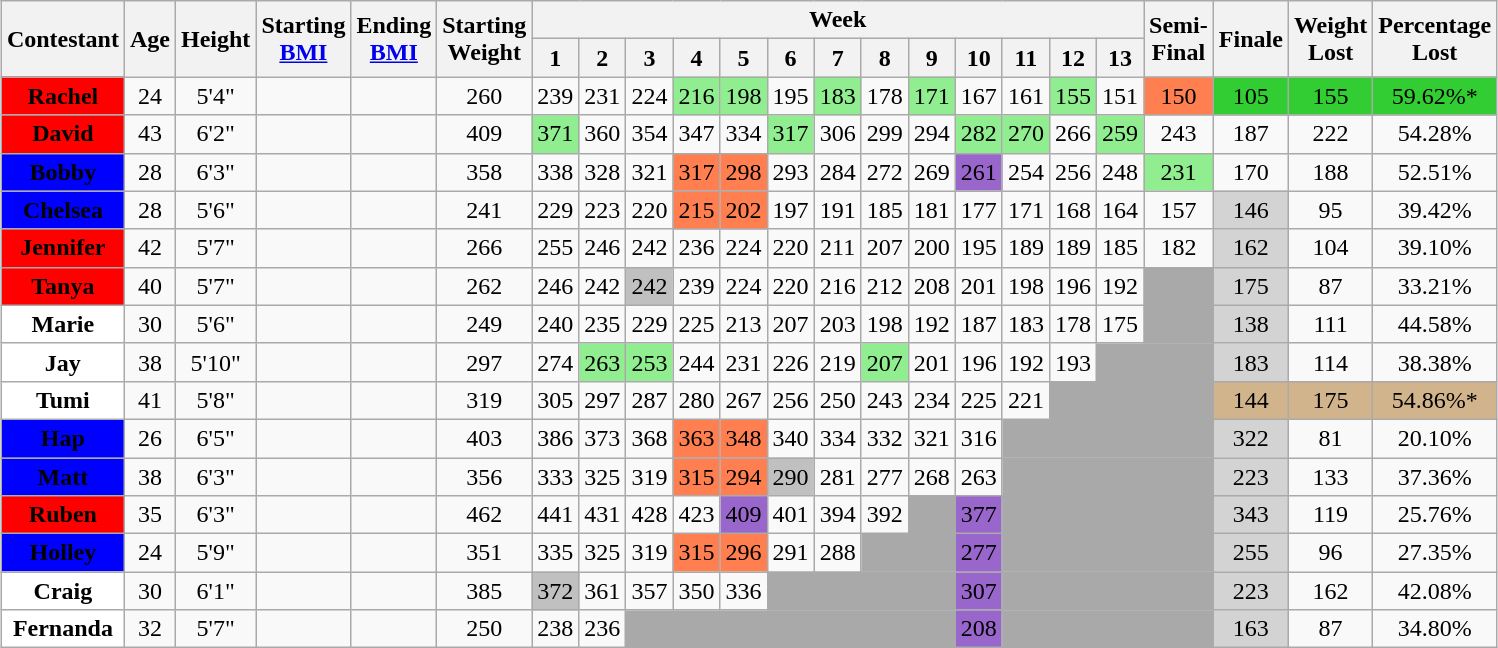<table class="wikitable sortable"  style="text-align:center; margin:auto;">
<tr>
<th rowspan="2">Contestant</th>
<th rowspan="2">Age</th>
<th rowspan="2">Height</th>
<th rowspan="2">Starting<br><a href='#'>BMI</a></th>
<th rowspan="2">Ending<br><a href='#'>BMI</a></th>
<th rowspan="2">Starting<br>Weight</th>
<th colspan="13">Week</th>
<th rowspan="2">Semi-<br>Final</th>
<th rowspan="2">Finale</th>
<th rowspan="2">Weight<br>Lost</th>
<th rowspan="2">Percentage<br>Lost</th>
</tr>
<tr>
<th>1</th>
<th>2</th>
<th>3</th>
<th>4</th>
<th>5</th>
<th>6</th>
<th>7</th>
<th>8</th>
<th>9</th>
<th>10</th>
<th>11</th>
<th>12</th>
<th>13</th>
</tr>
<tr>
<td style="background:red;"><span><strong>Rachel</strong></span></td>
<td>24</td>
<td>5'4"</td>
<td></td>
<td></td>
<td>260</td>
<td>239</td>
<td>231</td>
<td>224</td>
<td style="background:lightgreen;">216</td>
<td style="background:lightgreen;">198</td>
<td>195</td>
<td style="background:lightgreen;">183</td>
<td>178</td>
<td style="background:lightgreen;">171</td>
<td>167</td>
<td>161</td>
<td style="background:lightgreen;">155</td>
<td>151</td>
<td style="background:coral;">150</td>
<td style="background:limegreen;">105</td>
<td style="background:limegreen;">155</td>
<td style="background:limegreen;">59.62%*</td>
</tr>
<tr>
<td style="background:red;"><span><strong>David</strong></span></td>
<td>43</td>
<td>6'2"</td>
<td></td>
<td></td>
<td>409</td>
<td style="background:lightgreen;">371</td>
<td>360</td>
<td>354</td>
<td>347</td>
<td>334</td>
<td style="background:lightgreen;">317</td>
<td>306</td>
<td>299</td>
<td>294</td>
<td style="background:lightgreen;">282</td>
<td style="background:lightgreen;">270</td>
<td>266</td>
<td style="background:lightgreen;">259</td>
<td>243</td>
<td>187</td>
<td>222</td>
<td>54.28%</td>
</tr>
<tr>
<td style="background:blue;"><span><strong>Bobby</strong></span></td>
<td>28</td>
<td>6'3"</td>
<td></td>
<td></td>
<td>358</td>
<td>338</td>
<td>328</td>
<td>321</td>
<td style="background:coral;">317</td>
<td style="background:coral;">298</td>
<td>293</td>
<td>284</td>
<td>272</td>
<td>269</td>
<td style="background:#96c;">261</td>
<td>254</td>
<td>256</td>
<td>248</td>
<td style="background:lightgreen;">231</td>
<td>170</td>
<td>188</td>
<td>52.51%</td>
</tr>
<tr>
<td style="background:blue;"><span><strong>Chelsea</strong></span></td>
<td>28</td>
<td>5'6"</td>
<td></td>
<td></td>
<td>241</td>
<td>229</td>
<td>223</td>
<td>220</td>
<td style="background:coral;">215</td>
<td style="background:coral;">202</td>
<td>197</td>
<td>191</td>
<td>185</td>
<td>181</td>
<td>177</td>
<td>171</td>
<td>168</td>
<td>164</td>
<td>157</td>
<td style="background:lightgrey;">146</td>
<td>95</td>
<td>39.42%</td>
</tr>
<tr>
<td style="background:red;"><span><strong>Jennifer</strong></span></td>
<td>42</td>
<td>5'7"</td>
<td></td>
<td></td>
<td>266</td>
<td>255</td>
<td>246</td>
<td>242</td>
<td>236</td>
<td>224</td>
<td>220</td>
<td>211</td>
<td>207</td>
<td>200</td>
<td>195</td>
<td>189</td>
<td>189</td>
<td>185</td>
<td>182</td>
<td style="background:lightgrey;">162</td>
<td>104</td>
<td>39.10%</td>
</tr>
<tr>
<td style="background:red;"><span><strong>Tanya</strong></span></td>
<td>40</td>
<td>5'7"</td>
<td></td>
<td></td>
<td>262</td>
<td>246</td>
<td>242</td>
<td style="background:silver;">242</td>
<td>239</td>
<td>224</td>
<td>220</td>
<td>216</td>
<td>212</td>
<td>208</td>
<td>201</td>
<td>198</td>
<td>196</td>
<td>192</td>
<td style="background:darkgrey;"></td>
<td style="background:lightgrey;">175</td>
<td>87</td>
<td>33.21%</td>
</tr>
<tr>
<td style="background:white;"><span><strong>Marie</strong></span></td>
<td>30</td>
<td>5'6"</td>
<td></td>
<td></td>
<td>249</td>
<td>240</td>
<td>235</td>
<td>229</td>
<td>225</td>
<td>213</td>
<td>207</td>
<td>203</td>
<td>198</td>
<td>192</td>
<td>187</td>
<td>183</td>
<td>178</td>
<td>175</td>
<td style="background:darkgrey;"></td>
<td style="background:lightgrey;">138</td>
<td>111</td>
<td>44.58%</td>
</tr>
<tr>
<td style="background:white;"><span><strong>Jay</strong></span></td>
<td>38</td>
<td>5'10"</td>
<td></td>
<td></td>
<td>297</td>
<td>274</td>
<td style="background:lightgreen;">263</td>
<td style="background:lightgreen;">253</td>
<td>244</td>
<td>231</td>
<td>226</td>
<td>219</td>
<td style="background:lightgreen;">207</td>
<td>201</td>
<td>196</td>
<td>192</td>
<td>193</td>
<td style="background:darkgrey;" colspan="2"></td>
<td style="background:lightgrey;">183</td>
<td>114</td>
<td>38.38%</td>
</tr>
<tr>
<td style="background:white;"><span><strong>Tumi</strong></span></td>
<td>41</td>
<td>5'8"</td>
<td></td>
<td></td>
<td>319</td>
<td>305</td>
<td>297</td>
<td>287</td>
<td>280</td>
<td>267</td>
<td>256</td>
<td>250</td>
<td>243</td>
<td>234</td>
<td>225</td>
<td>221</td>
<td style="background:darkgrey;" colspan="3"></td>
<td style="background:tan;">144</td>
<td style="background:tan;">175</td>
<td style="background:tan;">54.86%*</td>
</tr>
<tr>
<td style="background:blue;"><span><strong>Hap</strong></span></td>
<td>26</td>
<td>6'5"</td>
<td></td>
<td></td>
<td>403</td>
<td>386</td>
<td>373</td>
<td>368</td>
<td style="background:coral;">363</td>
<td style="background:coral;">348</td>
<td>340</td>
<td>334</td>
<td>332</td>
<td>321</td>
<td>316</td>
<td style="background:darkgrey;" colspan="4"></td>
<td style="background:lightgrey;">322</td>
<td>81</td>
<td>20.10%</td>
</tr>
<tr>
<td style="background:blue;"><span><strong>Matt</strong></span></td>
<td>38</td>
<td>6'3"</td>
<td></td>
<td></td>
<td>356</td>
<td>333</td>
<td>325</td>
<td>319</td>
<td style="background:coral;">315</td>
<td style="background:coral;">294</td>
<td style="background:silver;">290</td>
<td>281</td>
<td>277</td>
<td>268</td>
<td>263</td>
<td style="background:darkgrey;" colspan="4"></td>
<td style="background:lightgrey;">223</td>
<td>133</td>
<td>37.36%</td>
</tr>
<tr>
<td style="background:red;"><span><strong>Ruben</strong></span></td>
<td>35</td>
<td>6'3"</td>
<td></td>
<td></td>
<td>462</td>
<td>441</td>
<td>431</td>
<td>428</td>
<td>423</td>
<td style="background:#96c;">409</td>
<td>401</td>
<td>394</td>
<td>392</td>
<td style="background:darkgrey;"></td>
<td style="background:#96c;">377</td>
<td style="background:darkgrey;" colspan="4"></td>
<td style="background:lightgrey;">343</td>
<td>119</td>
<td>25.76%</td>
</tr>
<tr>
<td style="background:blue;"><span><strong>Holley</strong></span></td>
<td>24</td>
<td>5'9"</td>
<td></td>
<td></td>
<td>351</td>
<td>335</td>
<td>325</td>
<td>319</td>
<td style="background:coral;">315</td>
<td style="background:coral;">296</td>
<td>291</td>
<td>288</td>
<td style="background:darkgrey;" colspan="2"></td>
<td style="background:#96c;">277</td>
<td style="background:darkgrey;" colspan="4"></td>
<td style="background:lightgrey;">255</td>
<td>96</td>
<td>27.35%</td>
</tr>
<tr>
<td style="background:white;"><span><strong>Craig</strong></span></td>
<td>30</td>
<td>6'1"</td>
<td></td>
<td></td>
<td>385</td>
<td style="background:silver;">372</td>
<td>361</td>
<td>357</td>
<td>350</td>
<td>336</td>
<td style="background:darkgrey;" colspan="4"></td>
<td style="background:#96c;">307</td>
<td style="background:darkgrey;" colspan="4"></td>
<td style="background:lightgrey;">223</td>
<td>162</td>
<td>42.08%</td>
</tr>
<tr>
<td style="background:white;"><span><strong>Fernanda</strong></span></td>
<td>32</td>
<td>5'7"</td>
<td></td>
<td></td>
<td>250</td>
<td>238</td>
<td>236</td>
<td style="background:darkgrey;" colspan="7"></td>
<td style="background:#96c;">208</td>
<td style="background:darkgrey;" colspan="4"></td>
<td style="background:lightgrey;">163</td>
<td>87</td>
<td>34.80%</td>
</tr>
</table>
